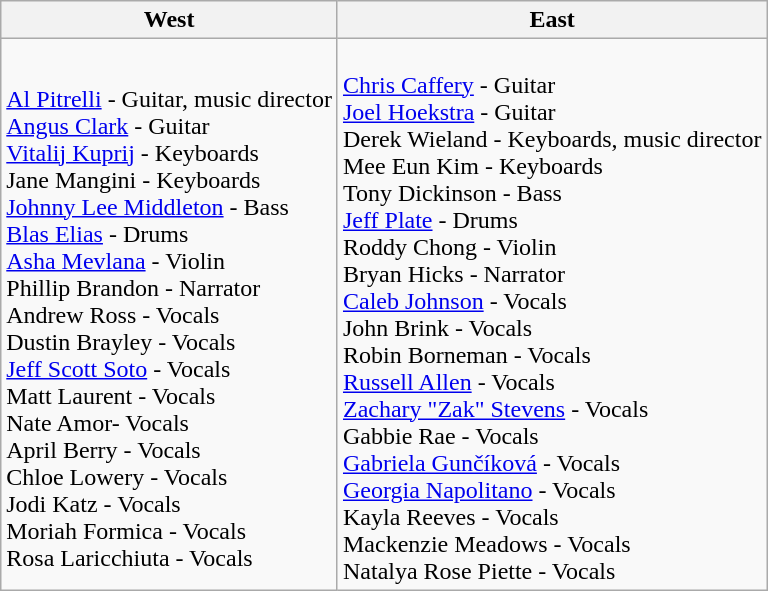<table class="wikitable">
<tr>
<th>West</th>
<th>East</th>
</tr>
<tr>
<td><br><a href='#'>Al Pitrelli</a> - Guitar, music director<br>
<a href='#'>Angus Clark</a> - Guitar<br>
<a href='#'>Vitalij Kuprij</a> - Keyboards<br>
Jane Mangini - Keyboards<br>
<a href='#'>Johnny Lee Middleton</a> - Bass<br>
<a href='#'>Blas Elias</a> - Drums<br>
<a href='#'>Asha Mevlana</a> - Violin<br>
Phillip Brandon - Narrator<br>
Andrew Ross - Vocals<br>
Dustin Brayley - Vocals<br>
<a href='#'>Jeff Scott Soto</a> - Vocals<br>
Matt Laurent - Vocals<br>
Nate Amor- Vocals<br>
April Berry - Vocals<br> 
Chloe Lowery - Vocals<br> 
Jodi Katz - Vocals<br>
Moriah Formica - Vocals<br>
Rosa Laricchiuta - Vocals<br></td>
<td><br><a href='#'>Chris Caffery</a> - Guitar<br>
<a href='#'>Joel Hoekstra</a> - Guitar<br>
Derek Wieland - Keyboards, music director<br>
Mee Eun Kim - Keyboards<br>
Tony Dickinson - Bass<br>
<a href='#'>Jeff Plate</a> - Drums<br>
Roddy Chong - Violin<br>
Bryan Hicks - Narrator<br>
<a href='#'>Caleb Johnson</a> - Vocals<br>
John Brink - Vocals<br>
Robin Borneman - Vocals<br>
<a href='#'>Russell Allen</a> - Vocals<br>
<a href='#'>Zachary "Zak" Stevens</a> - Vocals<br>
Gabbie Rae - Vocals<br>
<a href='#'>Gabriela Gunčíková</a> - Vocals<br>
<a href='#'>Georgia Napolitano</a> - Vocals<br>
Kayla Reeves - Vocals<br>
Mackenzie Meadows - Vocals<br>
Natalya Rose Piette - Vocals<br></td>
</tr>
</table>
